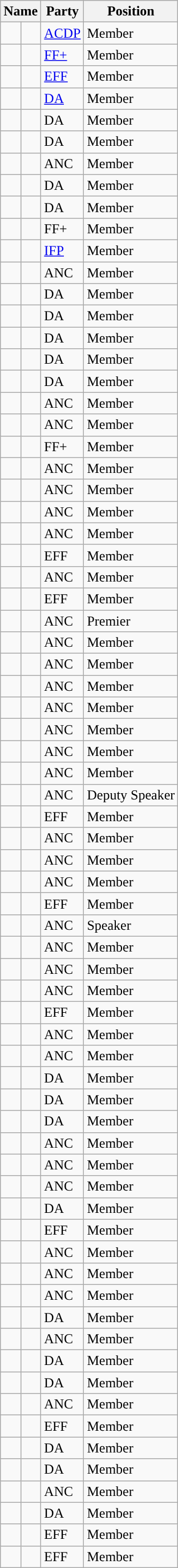<table class="wikitable sortable">
<tr>
<th colspan=2>Name</th>
<th>Party</th>
<th>Position</th>
</tr>
<tr>
<td style="background-color: "></td>
<td></td>
<td><a href='#'>ACDP</a></td>
<td>Member</td>
</tr>
<tr>
<td style="background-color: "></td>
<td></td>
<td><a href='#'>FF+</a></td>
<td>Member</td>
</tr>
<tr>
<td style="background-color: "></td>
<td></td>
<td><a href='#'>EFF</a></td>
<td>Member</td>
</tr>
<tr>
<td style="background-color: "></td>
<td></td>
<td><a href='#'>DA</a></td>
<td>Member</td>
</tr>
<tr>
<td style="background-color: "></td>
<td></td>
<td>DA</td>
<td>Member</td>
</tr>
<tr>
<td style="background-color: "></td>
<td></td>
<td>DA</td>
<td>Member</td>
</tr>
<tr>
<td style="background-color: "></td>
<td></td>
<td>ANC</td>
<td>Member</td>
</tr>
<tr>
<td style="background-color: "></td>
<td></td>
<td>DA</td>
<td>Member</td>
</tr>
<tr>
<td style="background-color: "></td>
<td></td>
<td>DA</td>
<td>Member</td>
</tr>
<tr>
<td style="background-color: "></td>
<td></td>
<td>FF+</td>
<td>Member</td>
</tr>
<tr>
<td style="background-color: "></td>
<td></td>
<td><a href='#'>IFP</a></td>
<td>Member</td>
</tr>
<tr>
<td style="background-color: "></td>
<td></td>
<td>ANC</td>
<td>Member</td>
</tr>
<tr>
<td style="background-color: "></td>
<td></td>
<td>DA</td>
<td>Member</td>
</tr>
<tr>
<td style="background-color: "></td>
<td></td>
<td>DA</td>
<td>Member</td>
</tr>
<tr>
<td style="background-color: "></td>
<td></td>
<td>DA</td>
<td>Member</td>
</tr>
<tr>
<td style="background-color: "></td>
<td></td>
<td>DA</td>
<td>Member</td>
</tr>
<tr>
<td style="background-color: "></td>
<td></td>
<td>DA</td>
<td>Member</td>
</tr>
<tr>
<td style="background-color: "></td>
<td></td>
<td>ANC</td>
<td>Member</td>
</tr>
<tr>
<td style="background-color: "></td>
<td></td>
<td>ANC</td>
<td>Member</td>
</tr>
<tr>
<td style="background-color: "></td>
<td></td>
<td>FF+</td>
<td>Member</td>
</tr>
<tr>
<td style="background-color: "></td>
<td></td>
<td>ANC</td>
<td>Member</td>
</tr>
<tr>
<td style="background-color: "></td>
<td></td>
<td>ANC</td>
<td>Member</td>
</tr>
<tr>
<td style="background-color: "></td>
<td></td>
<td>ANC</td>
<td>Member</td>
</tr>
<tr>
<td style="background-color: "></td>
<td></td>
<td>ANC</td>
<td>Member</td>
</tr>
<tr>
<td style="background-color: "></td>
<td></td>
<td>EFF</td>
<td>Member</td>
</tr>
<tr>
<td style="background-color: "></td>
<td></td>
<td>ANC</td>
<td>Member</td>
</tr>
<tr>
<td style="background-color: "></td>
<td></td>
<td>EFF</td>
<td>Member</td>
</tr>
<tr>
<td style="background-color: "></td>
<td></td>
<td>ANC</td>
<td>Premier</td>
</tr>
<tr>
<td style="background-color: "></td>
<td></td>
<td>ANC</td>
<td>Member</td>
</tr>
<tr>
<td style="background-color: "></td>
<td></td>
<td>ANC</td>
<td>Member</td>
</tr>
<tr>
<td style="background-color: "></td>
<td></td>
<td>ANC</td>
<td>Member</td>
</tr>
<tr>
<td style="background-color: "></td>
<td></td>
<td>ANC</td>
<td>Member</td>
</tr>
<tr>
<td style="background-color: "></td>
<td></td>
<td>ANC</td>
<td>Member</td>
</tr>
<tr>
<td style="background-color: "></td>
<td></td>
<td>ANC</td>
<td>Member</td>
</tr>
<tr>
<td style="background-color: "></td>
<td></td>
<td>ANC</td>
<td>Member</td>
</tr>
<tr>
<td style="background-color: "></td>
<td></td>
<td>ANC</td>
<td>Deputy Speaker</td>
</tr>
<tr>
<td style="background-color: "></td>
<td></td>
<td>EFF</td>
<td>Member</td>
</tr>
<tr>
<td style="background-color: "></td>
<td></td>
<td>ANC</td>
<td>Member</td>
</tr>
<tr>
<td style="background-color: "></td>
<td></td>
<td>ANC</td>
<td>Member</td>
</tr>
<tr>
<td style="background-color: "></td>
<td></td>
<td>ANC</td>
<td>Member</td>
</tr>
<tr>
<td style="background-color: "></td>
<td></td>
<td>EFF</td>
<td>Member</td>
</tr>
<tr>
<td style="background-color: "></td>
<td></td>
<td>ANC</td>
<td>Speaker</td>
</tr>
<tr>
<td style="background-color: "></td>
<td></td>
<td>ANC</td>
<td>Member</td>
</tr>
<tr>
<td style="background-color: "></td>
<td></td>
<td>ANC</td>
<td>Member</td>
</tr>
<tr>
<td style="background-color: "></td>
<td></td>
<td>ANC</td>
<td>Member</td>
</tr>
<tr>
<td style="background-color: "></td>
<td></td>
<td>EFF</td>
<td>Member</td>
</tr>
<tr>
<td style="background-color: "></td>
<td></td>
<td>ANC</td>
<td>Member</td>
</tr>
<tr>
<td style="background-color: "></td>
<td></td>
<td>ANC</td>
<td>Member</td>
</tr>
<tr>
<td style="background-color: "></td>
<td></td>
<td>DA</td>
<td>Member</td>
</tr>
<tr>
<td style="background-color: "></td>
<td></td>
<td>DA</td>
<td>Member</td>
</tr>
<tr>
<td style="background-color: "></td>
<td></td>
<td>DA</td>
<td>Member</td>
</tr>
<tr>
<td style="background-color: "></td>
<td></td>
<td>ANC</td>
<td>Member</td>
</tr>
<tr>
<td style="background-color: "></td>
<td></td>
<td>ANC</td>
<td>Member</td>
</tr>
<tr>
<td style="background-color: "></td>
<td></td>
<td>ANC</td>
<td>Member</td>
</tr>
<tr>
<td style="background-color: "></td>
<td></td>
<td>DA</td>
<td>Member</td>
</tr>
<tr>
<td style="background-color: "></td>
<td></td>
<td>EFF</td>
<td>Member</td>
</tr>
<tr>
<td style="background-color: "></td>
<td></td>
<td>ANC</td>
<td>Member</td>
</tr>
<tr>
<td style="background-color: "></td>
<td></td>
<td>ANC</td>
<td>Member</td>
</tr>
<tr>
<td style="background-color: "></td>
<td></td>
<td>ANC</td>
<td>Member</td>
</tr>
<tr>
<td style="background-color: "></td>
<td></td>
<td>DA</td>
<td>Member</td>
</tr>
<tr>
<td style="background-color: "></td>
<td></td>
<td>ANC</td>
<td>Member</td>
</tr>
<tr>
<td style="background-color: "></td>
<td></td>
<td>DA</td>
<td>Member</td>
</tr>
<tr>
<td style="background-color: "></td>
<td></td>
<td>DA</td>
<td>Member</td>
</tr>
<tr>
<td style="background-color: "></td>
<td></td>
<td>ANC</td>
<td>Member</td>
</tr>
<tr>
<td style="background-color: "></td>
<td></td>
<td>EFF</td>
<td>Member</td>
</tr>
<tr>
<td style="background-color: "></td>
<td></td>
<td>DA</td>
<td>Member</td>
</tr>
<tr>
<td style="background-color: "></td>
<td></td>
<td>DA</td>
<td>Member</td>
</tr>
<tr>
<td style="background-color: "></td>
<td></td>
<td>ANC</td>
<td>Member</td>
</tr>
<tr>
<td style="background-color: "></td>
<td></td>
<td>DA</td>
<td>Member</td>
</tr>
<tr>
<td style="background-color: "></td>
<td></td>
<td>EFF</td>
<td>Member</td>
</tr>
<tr>
<td style="background-color: "></td>
<td></td>
<td>EFF</td>
<td>Member</td>
</tr>
</table>
